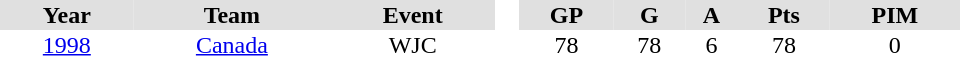<table border="0" cellpadding="1" cellspacing="0" style="text-align:center; width:40em">
<tr ALIGN="center" bgcolor="#e0e0e0">
<th>Year</th>
<th>Team</th>
<th>Event</th>
<th ALIGN="center" rowspan="99" bgcolor="#ffffff"> </th>
<th>GP</th>
<th>G</th>
<th>A</th>
<th>Pts</th>
<th>PIM</th>
</tr>
<tr>
<td><a href='#'>1998</a></td>
<td><a href='#'>Canada</a></td>
<td>WJC</td>
<td>78</td>
<td>78</td>
<td>6</td>
<td>78</td>
<td>0</td>
</tr>
</table>
